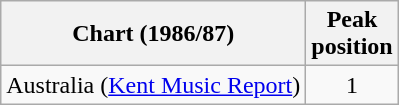<table class="wikitable">
<tr>
<th>Chart (1986/87)</th>
<th>Peak<br>position</th>
</tr>
<tr>
<td>Australia (<a href='#'>Kent Music Report</a>)</td>
<td style="text-align:center;">1</td>
</tr>
</table>
